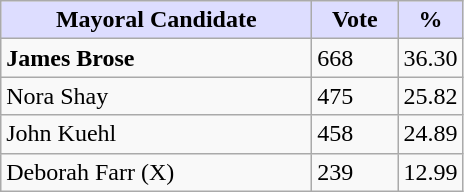<table class="wikitable">
<tr>
<th style="background:#ddf; width:200px;">Mayoral Candidate</th>
<th style="background:#ddf; width:50px;">Vote</th>
<th style="background:#ddf; width:30px;">%</th>
</tr>
<tr>
<td><strong>James Brose</strong></td>
<td>668</td>
<td>36.30</td>
</tr>
<tr>
<td>Nora Shay</td>
<td>475</td>
<td>25.82</td>
</tr>
<tr>
<td>John Kuehl</td>
<td>458</td>
<td>24.89</td>
</tr>
<tr>
<td>Deborah Farr (X)</td>
<td>239</td>
<td>12.99</td>
</tr>
</table>
